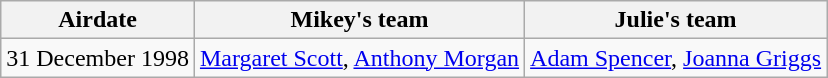<table class="wikitable">
<tr>
<th>Airdate</th>
<th>Mikey's team</th>
<th>Julie's team</th>
</tr>
<tr>
<td>31 December 1998</td>
<td><a href='#'>Margaret Scott</a>, <a href='#'>Anthony Morgan</a></td>
<td><a href='#'>Adam Spencer</a>, <a href='#'>Joanna Griggs</a></td>
</tr>
</table>
